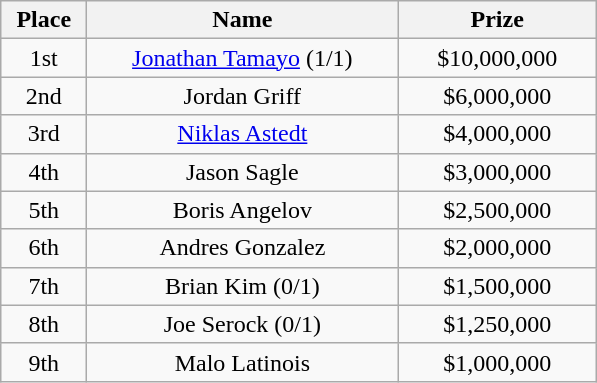<table class="wikitable">
<tr>
<th width="50">Place</th>
<th width="200">Name</th>
<th width="125">Prize</th>
</tr>
<tr>
<td align=center>1st</td>
<td align=center> <a href='#'>Jonathan Tamayo</a> (1/1)</td>
<td align=center>$10,000,000</td>
</tr>
<tr>
<td align=center>2nd</td>
<td align=center> Jordan Griff</td>
<td align=center>$6,000,000</td>
</tr>
<tr>
<td align=center>3rd</td>
<td align=center> <a href='#'>Niklas Astedt</a></td>
<td align=center>$4,000,000</td>
</tr>
<tr>
<td align=center>4th</td>
<td align=center> Jason Sagle</td>
<td align=center>$3,000,000</td>
</tr>
<tr>
<td align=center>5th</td>
<td align=center> Boris Angelov</td>
<td align=center>$2,500,000</td>
</tr>
<tr>
<td align=center>6th</td>
<td align=center> Andres Gonzalez</td>
<td align=center>$2,000,000</td>
</tr>
<tr>
<td align=center>7th</td>
<td align=center> Brian Kim (0/1)</td>
<td align=center>$1,500,000</td>
</tr>
<tr>
<td align=center>8th</td>
<td align=center> Joe Serock (0/1)</td>
<td align=center>$1,250,000</td>
</tr>
<tr>
<td align=center>9th</td>
<td align=center> Malo Latinois</td>
<td align=center>$1,000,000</td>
</tr>
</table>
